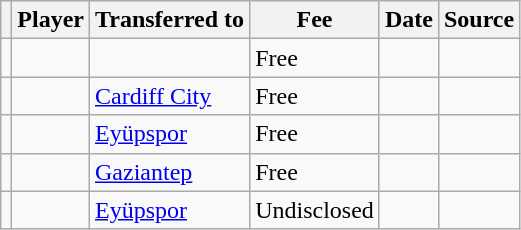<table class="wikitable plainrowheaders sortable">
<tr>
<th></th>
<th scope="col">Player</th>
<th>Transferred to</th>
<th style="width: 65px;">Fee</th>
<th scope="col">Date</th>
<th scope="col">Source</th>
</tr>
<tr>
<td align="center"></td>
<td></td>
<td></td>
<td>Free</td>
<td></td>
<td></td>
</tr>
<tr>
<td align="center"></td>
<td></td>
<td> <a href='#'>Cardiff City</a></td>
<td>Free</td>
<td></td>
<td></td>
</tr>
<tr>
<td align="center"></td>
<td></td>
<td> <a href='#'>Eyüpspor</a></td>
<td>Free</td>
<td></td>
<td></td>
</tr>
<tr>
<td align="center"></td>
<td></td>
<td> <a href='#'>Gaziantep</a></td>
<td>Free</td>
<td></td>
<td></td>
</tr>
<tr>
<td align="center"></td>
<td></td>
<td> <a href='#'>Eyüpspor</a></td>
<td>Undisclosed</td>
<td></td>
<td></td>
</tr>
</table>
